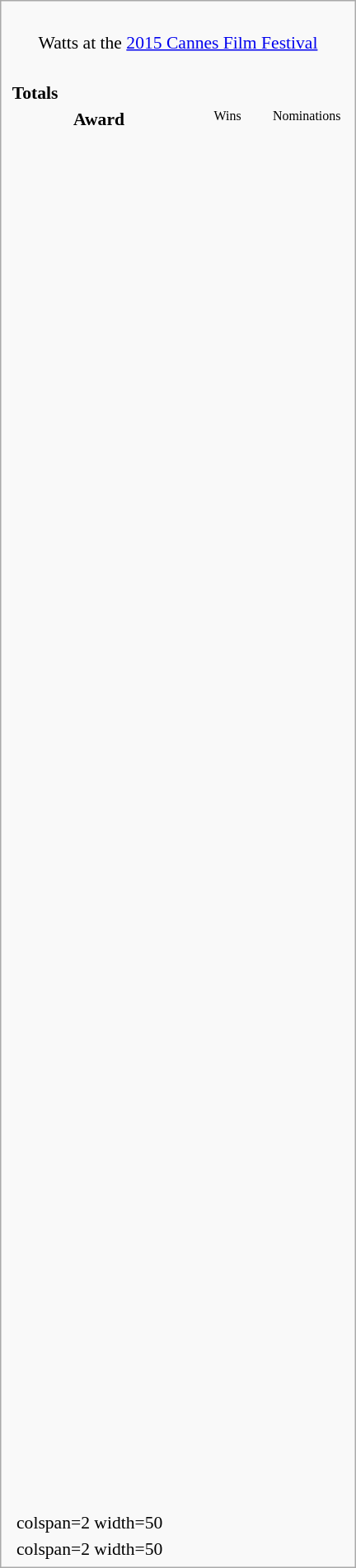<table class=infobox style="width:20em; text-align:left; font-size:90%; vertical-align:middle; background-color:#white;">
<tr>
</tr>
<tr>
<td colspan=3 style="text-align:center;"> <br> Watts at the <a href='#'>2015 Cannes Film Festival</a></td>
</tr>
<tr>
<td colspan=3><br><table class="collapsible collapsed" width=100%>
<tr>
<th colspan=3 style="background-color#d9e8ff" text-align:center;">Totals</th>
</tr>
<tr style="background-color#d9e8ff; text-align:center;">
<th style="vertical-align: middle;">Award</th>
<td style="background#cceecc; font-size:8pt;" width="60px">Wins</td>
<td style="background#eecccc; font-size:8pt;" width="60px">Nominations</td>
</tr>
<tr>
<td align=center><br></td>
<td></td>
<td></td>
</tr>
<tr>
<td align=center><br></td>
<td></td>
<td></td>
</tr>
<tr>
<td align=center><br></td>
<td></td>
<td></td>
</tr>
<tr>
<td align=center><br></td>
<td></td>
<td></td>
</tr>
<tr>
<td align=center><br></td>
<td></td>
<td></td>
</tr>
<tr>
<td align=center><br></td>
<td></td>
<td></td>
</tr>
<tr>
<td align=center><br></td>
<td></td>
<td></td>
</tr>
<tr>
<td align=center><br></td>
<td></td>
<td></td>
</tr>
<tr>
<td align=center><br></td>
<td></td>
<td></td>
</tr>
<tr>
<td align=center><br></td>
<td></td>
<td></td>
</tr>
<tr>
<td align=center><br></td>
<td></td>
<td></td>
</tr>
<tr>
<td align=center><br></td>
<td></td>
<td></td>
</tr>
<tr>
<td align=center><br></td>
<td></td>
<td></td>
</tr>
<tr>
<td align=center><br></td>
<td></td>
<td></td>
</tr>
<tr>
<td align=center><br></td>
<td></td>
<td></td>
</tr>
<tr>
<td align=center><br></td>
<td></td>
<td></td>
</tr>
<tr>
<td align=center><br></td>
<td></td>
<td></td>
</tr>
<tr>
<td align=center><br></td>
<td></td>
<td></td>
</tr>
<tr>
<td align=center><br></td>
<td></td>
<td></td>
</tr>
<tr>
<td align=center><br></td>
<td></td>
<td></td>
</tr>
<tr>
<td align=center><br></td>
<td></td>
<td></td>
</tr>
<tr>
<td align=center><br></td>
<td></td>
<td></td>
</tr>
<tr>
<td align=center><br></td>
<td></td>
<td></td>
</tr>
<tr>
<td align=center><br></td>
<td></td>
<td></td>
</tr>
<tr>
<td align=center><br></td>
<td></td>
<td></td>
</tr>
<tr>
<td align=center><br></td>
<td></td>
<td></td>
</tr>
<tr>
<td align=center><br></td>
<td></td>
<td></td>
</tr>
<tr>
<td align=center><br></td>
<td></td>
<td></td>
</tr>
<tr>
<td align=center><br></td>
<td></td>
<td></td>
</tr>
<tr>
<td align=center><br></td>
<td></td>
<td></td>
</tr>
<tr>
<td align=center><br></td>
<td></td>
<td></td>
</tr>
<tr>
<td align=center><br></td>
<td></td>
<td></td>
</tr>
<tr>
<td align=center><br></td>
<td></td>
<td></td>
</tr>
<tr>
<td align=center><br></td>
<td></td>
<td></td>
</tr>
<tr>
<td align=center><br></td>
<td></td>
<td></td>
</tr>
<tr>
<td align=center><br></td>
<td></td>
<td></td>
</tr>
<tr>
<td align=center><br></td>
<td></td>
<td></td>
</tr>
<tr>
<td align=center><br></td>
<td></td>
<td></td>
</tr>
<tr>
<td align=center><br></td>
<td></td>
<td></td>
</tr>
<tr>
<td align=center><br></td>
<td></td>
<td></td>
</tr>
<tr>
<td align=center><br></td>
<td></td>
<td></td>
</tr>
<tr>
<td align=center><br></td>
<td></td>
<td></td>
</tr>
<tr>
<td align=center><br></td>
<td></td>
<td></td>
</tr>
<tr>
<td align=center><br></td>
<td></td>
<td></td>
</tr>
<tr>
<td align=center><br></td>
<td></td>
<td></td>
</tr>
<tr>
<td align=center><br></td>
<td></td>
<td></td>
</tr>
<tr>
<td align=center><br></td>
<td></td>
<td></td>
</tr>
<tr>
<td align=center><br></td>
<td></td>
<td></td>
</tr>
<tr>
<td align=center><br></td>
<td></td>
<td></td>
</tr>
<tr>
<td align=center><br></td>
<td></td>
<td></td>
</tr>
<tr>
<td align=center><br></td>
<td></td>
<td></td>
</tr>
<tr>
<td align=center><br></td>
<td></td>
<td></td>
</tr>
<tr>
<td align=center><br></td>
<td></td>
<td></td>
</tr>
</table>
</td>
</tr>
<tr style="background-color#d9e8ff">
<td></td>
<td>colspan=2 width=50 </td>
</tr>
<tr>
<td></td>
<td>colspan=2 width=50 </td>
</tr>
</table>
